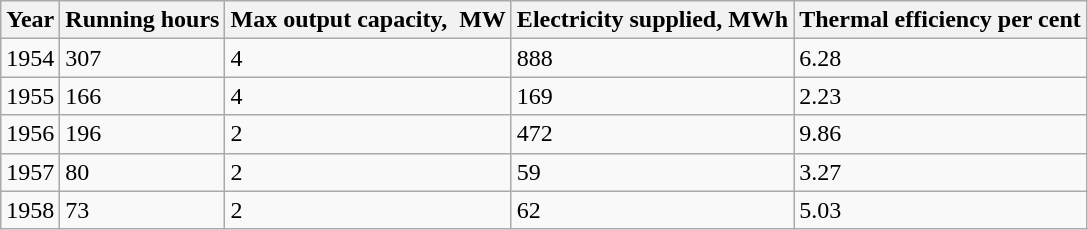<table class="wikitable">
<tr>
<th>Year</th>
<th>Running hours</th>
<th>Max output capacity,  MW</th>
<th>Electricity supplied, MWh</th>
<th>Thermal efficiency per cent</th>
</tr>
<tr>
<td>1954</td>
<td>307</td>
<td>4</td>
<td>888</td>
<td>6.28</td>
</tr>
<tr>
<td>1955</td>
<td>166</td>
<td>4</td>
<td>169</td>
<td>2.23</td>
</tr>
<tr>
<td>1956</td>
<td>196</td>
<td>2</td>
<td>472</td>
<td>9.86</td>
</tr>
<tr>
<td>1957</td>
<td>80</td>
<td>2</td>
<td>59</td>
<td>3.27</td>
</tr>
<tr>
<td>1958</td>
<td>73</td>
<td>2</td>
<td>62</td>
<td>5.03</td>
</tr>
</table>
